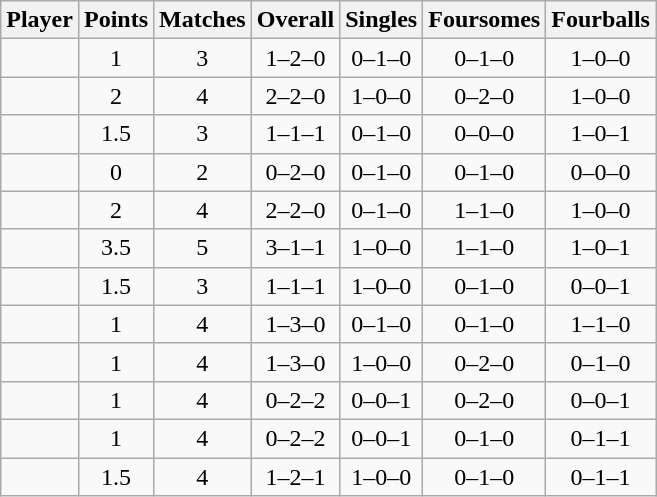<table class="wikitable sortable" style="text-align:center">
<tr>
<th>Player</th>
<th>Points</th>
<th>Matches</th>
<th>Overall</th>
<th>Singles</th>
<th>Foursomes</th>
<th>Fourballs</th>
</tr>
<tr>
<td align=left></td>
<td>1</td>
<td>3</td>
<td>1–2–0</td>
<td>0–1–0</td>
<td>0–1–0</td>
<td>1–0–0</td>
</tr>
<tr>
<td align=left></td>
<td>2</td>
<td>4</td>
<td>2–2–0</td>
<td>1–0–0</td>
<td>0–2–0</td>
<td>1–0–0</td>
</tr>
<tr>
<td align=left></td>
<td>1.5</td>
<td>3</td>
<td>1–1–1</td>
<td>0–1–0</td>
<td>0–0–0</td>
<td>1–0–1</td>
</tr>
<tr>
<td align=left></td>
<td>0</td>
<td>2</td>
<td>0–2–0</td>
<td>0–1–0</td>
<td>0–1–0</td>
<td>0–0–0</td>
</tr>
<tr>
<td align=left></td>
<td>2</td>
<td>4</td>
<td>2–2–0</td>
<td>0–1–0</td>
<td>1–1–0</td>
<td>1–0–0</td>
</tr>
<tr>
<td align=left></td>
<td>3.5</td>
<td>5</td>
<td>3–1–1</td>
<td>1–0–0</td>
<td>1–1–0</td>
<td>1–0–1</td>
</tr>
<tr>
<td align=left></td>
<td>1.5</td>
<td>3</td>
<td>1–1–1</td>
<td>1–0–0</td>
<td>0–1–0</td>
<td>0–0–1</td>
</tr>
<tr>
<td align=left></td>
<td>1</td>
<td>4</td>
<td>1–3–0</td>
<td>0–1–0</td>
<td>0–1–0</td>
<td>1–1–0</td>
</tr>
<tr>
<td align=left></td>
<td>1</td>
<td>4</td>
<td>1–3–0</td>
<td>1–0–0</td>
<td>0–2–0</td>
<td>0–1–0</td>
</tr>
<tr>
<td align=left></td>
<td>1</td>
<td>4</td>
<td>0–2–2</td>
<td>0–0–1</td>
<td>0–2–0</td>
<td>0–0–1</td>
</tr>
<tr>
<td align=left></td>
<td>1</td>
<td>4</td>
<td>0–2–2</td>
<td>0–0–1</td>
<td>0–1–0</td>
<td>0–1–1</td>
</tr>
<tr>
<td align=left></td>
<td>1.5</td>
<td>4</td>
<td>1–2–1</td>
<td>1–0–0</td>
<td>0–1–0</td>
<td>0–1–1</td>
</tr>
</table>
